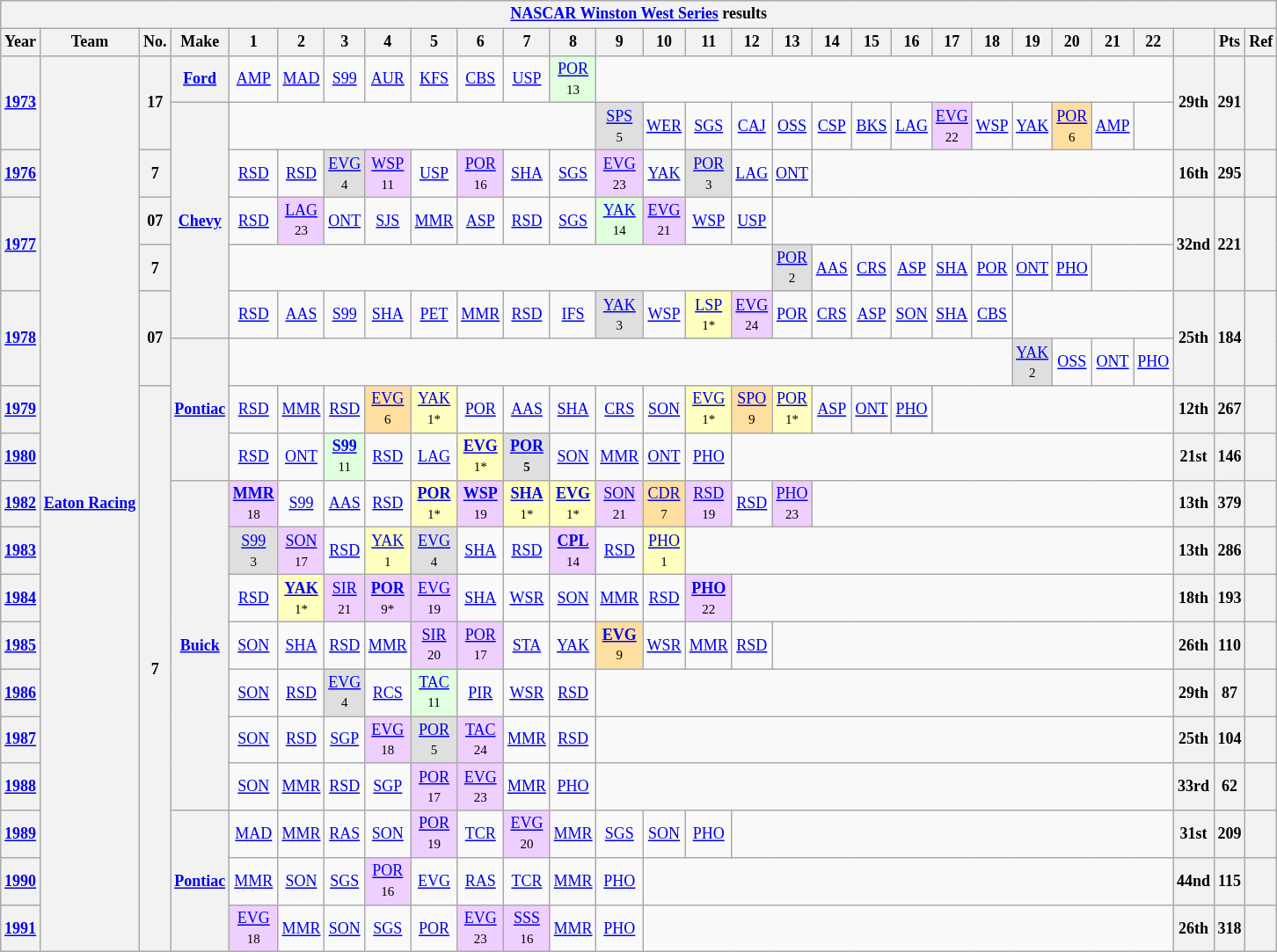<table class="wikitable" style="text-align:center; font-size:75%">
<tr>
<th colspan="29"><a href='#'>NASCAR Winston West Series</a> results</th>
</tr>
<tr>
<th>Year</th>
<th>Team</th>
<th>No.</th>
<th>Make</th>
<th>1</th>
<th>2</th>
<th>3</th>
<th>4</th>
<th>5</th>
<th>6</th>
<th>7</th>
<th>8</th>
<th>9</th>
<th>10</th>
<th>11</th>
<th>12</th>
<th>13</th>
<th>14</th>
<th>15</th>
<th>16</th>
<th>17</th>
<th>18</th>
<th>19</th>
<th>20</th>
<th>21</th>
<th>22</th>
<th></th>
<th>Pts</th>
<th>Ref</th>
</tr>
<tr>
<th rowspan="2"><a href='#'>1973</a></th>
<th rowspan="19"><a href='#'>Eaton Racing</a></th>
<th rowspan="2">17</th>
<th><a href='#'>Ford</a></th>
<td><a href='#'>AMP</a></td>
<td><a href='#'>MAD</a></td>
<td><a href='#'>S99</a></td>
<td><a href='#'>AUR</a></td>
<td><a href='#'>KFS</a></td>
<td><a href='#'>CBS</a></td>
<td><a href='#'>USP</a></td>
<td style="background:#DFFFDF"><a href='#'>POR</a><br><small>13</small></td>
<td colspan="14"></td>
<th rowspan="2">29th</th>
<th rowspan="2">291</th>
<th rowspan="2"></th>
</tr>
<tr>
<th rowspan="5"><a href='#'>Chevy</a></th>
<td colspan="8"></td>
<td style="background:#DFDFDF"><a href='#'>SPS</a><br><small>5</small></td>
<td><a href='#'>WER</a></td>
<td><a href='#'>SGS</a></td>
<td><a href='#'>CAJ</a></td>
<td><a href='#'>OSS</a></td>
<td><a href='#'>CSP</a></td>
<td><a href='#'>BKS</a></td>
<td><a href='#'>LAG</a></td>
<td style="background:#EFCFFF"><a href='#'>EVG</a><br><small>22</small></td>
<td><a href='#'>WSP</a></td>
<td><a href='#'>YAK</a></td>
<td style="background:#FFDF9F"><a href='#'>POR</a><br><small>6</small></td>
<td><a href='#'>AMP</a></td>
<td></td>
</tr>
<tr>
<th><a href='#'>1976</a></th>
<th>7</th>
<td><a href='#'>RSD</a></td>
<td><a href='#'>RSD</a></td>
<td style="background:#DFDFDF"><a href='#'>EVG</a><br><small>4</small></td>
<td style="background:#EFCFFF"><a href='#'>WSP</a><br><small>11</small></td>
<td><a href='#'>USP</a></td>
<td style="background:#EFCFFF"><a href='#'>POR</a><br><small>16</small></td>
<td><a href='#'>SHA</a></td>
<td><a href='#'>SGS</a></td>
<td style="background:#EFCFFF"><a href='#'>EVG</a><br><small>23</small></td>
<td><a href='#'>YAK</a></td>
<td style="background:#DFDFDF"><a href='#'>POR</a><br><small>3</small></td>
<td><a href='#'>LAG</a></td>
<td><a href='#'>ONT</a></td>
<td colspan="9"></td>
<th>16th</th>
<th>295</th>
<th></th>
</tr>
<tr>
<th rowspan="2"><a href='#'>1977</a></th>
<th>07</th>
<td><a href='#'>RSD</a></td>
<td style="background:#EFCFFF"><a href='#'>LAG</a><br><small>23</small></td>
<td><a href='#'>ONT</a></td>
<td><a href='#'>SJS</a></td>
<td><a href='#'>MMR</a></td>
<td><a href='#'>ASP</a></td>
<td><a href='#'>RSD</a></td>
<td><a href='#'>SGS</a></td>
<td style="background:#DFFFDF"><a href='#'>YAK</a><br><small>14</small></td>
<td style="background:#EFCFFF"><a href='#'>EVG</a><br><small>21</small></td>
<td><a href='#'>WSP</a></td>
<td><a href='#'>USP</a></td>
<td colspan="10"></td>
<th rowspan="2">32nd</th>
<th rowspan="2">221</th>
<th rowspan="2"></th>
</tr>
<tr>
<th>7</th>
<td colspan="12"></td>
<td style="background:#DFDFDF"><a href='#'>POR</a><br><small>2</small></td>
<td><a href='#'>AAS</a></td>
<td><a href='#'>CRS</a></td>
<td><a href='#'>ASP</a></td>
<td><a href='#'>SHA</a></td>
<td><a href='#'>POR</a></td>
<td><a href='#'>ONT</a></td>
<td><a href='#'>PHO</a></td>
<td colspan="2"></td>
</tr>
<tr>
<th rowspan="2"><a href='#'>1978</a></th>
<th rowspan="2">07</th>
<td><a href='#'>RSD</a></td>
<td><a href='#'>AAS</a></td>
<td><a href='#'>S99</a></td>
<td><a href='#'>SHA</a></td>
<td><a href='#'>PET</a></td>
<td><a href='#'>MMR</a></td>
<td><a href='#'>RSD</a></td>
<td><a href='#'>IFS</a></td>
<td style="background:#DFDFDF"><a href='#'>YAK</a><br><small>3</small></td>
<td><a href='#'>WSP</a></td>
<td style="background:#FFFFBF"><a href='#'>LSP</a><br><small>1*</small></td>
<td style="background:#EFCFFF"><a href='#'>EVG</a><br><small>24</small></td>
<td><a href='#'>POR</a></td>
<td><a href='#'>CRS</a></td>
<td><a href='#'>ASP</a></td>
<td><a href='#'>SON</a></td>
<td><a href='#'>SHA</a></td>
<td><a href='#'>CBS</a></td>
<td colspan="4"></td>
<th rowspan="2">25th</th>
<th rowspan="2">184</th>
<th rowspan="2"></th>
</tr>
<tr>
<th rowspan="3"><a href='#'>Pontiac</a></th>
<td colspan="18"></td>
<td style="background:#DFDFDF"><a href='#'>YAK</a><br><small>2</small></td>
<td><a href='#'>OSS</a></td>
<td><a href='#'>ONT</a></td>
<td><a href='#'>PHO</a></td>
</tr>
<tr>
<th><a href='#'>1979</a></th>
<th rowspan="12">7</th>
<td><a href='#'>RSD</a></td>
<td><a href='#'>MMR</a></td>
<td><a href='#'>RSD</a></td>
<td style="background:#FFDF9F"><a href='#'>EVG</a><br><small>6</small></td>
<td style="background:#FFFFBF"><a href='#'>YAK</a><br><small>1*</small></td>
<td><a href='#'>POR</a></td>
<td><a href='#'>AAS</a></td>
<td><a href='#'>SHA</a></td>
<td><a href='#'>CRS</a></td>
<td><a href='#'>SON</a></td>
<td style="background:#FFFFBF"><a href='#'>EVG</a><br><small>1*</small></td>
<td style="background:#FFDF9F"><a href='#'>SPO</a><br><small>9</small></td>
<td style="background:#FFFFBF"><a href='#'>POR</a><br><small>1*</small></td>
<td><a href='#'>ASP</a></td>
<td><a href='#'>ONT</a></td>
<td><a href='#'>PHO</a></td>
<td colspan="6"></td>
<th>12th</th>
<th>267</th>
<th></th>
</tr>
<tr>
<th><a href='#'>1980</a></th>
<td><a href='#'>RSD</a></td>
<td><a href='#'>ONT</a></td>
<td style="background:#DFFFDF"><strong><a href='#'>S99</a><br></strong><small>11</small></td>
<td><a href='#'>RSD</a></td>
<td><a href='#'>LAG</a></td>
<td style="background:#FFFFBF"><strong><a href='#'>EVG</a><br></strong><small>1*</small></td>
<td style="background:#DFDFDF"><strong><a href='#'>POR</a><br><small>5</small></strong></td>
<td><a href='#'>SON</a></td>
<td><a href='#'>MMR</a></td>
<td><a href='#'>ONT</a></td>
<td><a href='#'>PHO</a></td>
<td colspan="11"></td>
<th>21st</th>
<th>146</th>
<th></th>
</tr>
<tr>
<th><a href='#'>1982</a></th>
<th rowspan="7"><a href='#'>Buick</a></th>
<td style="background:#EFCFFF"><strong><a href='#'>MMR</a><br></strong><small>18</small></td>
<td><a href='#'>S99</a></td>
<td><a href='#'>AAS</a></td>
<td><a href='#'>RSD</a></td>
<td style="background:#FFFFBF"><strong><a href='#'>POR</a><br></strong><small>1*</small></td>
<td style="background:#EFCFFF"><strong><a href='#'>WSP</a><br></strong><small>19</small></td>
<td style="background:#FFFFBF"><strong><a href='#'>SHA</a><br></strong><small>1*</small></td>
<td style="background:#FFFFBF"><strong><a href='#'>EVG</a><br></strong><small>1*</small></td>
<td style="background:#EFCFFF"><a href='#'>SON</a><br><small>21</small></td>
<td style="background:#FFDF9F"><a href='#'>CDR</a><br><small>7</small></td>
<td style="background:#EFCFFF"><a href='#'>RSD</a><br><small>19</small></td>
<td><a href='#'>RSD</a></td>
<td style="background:#EFCFFF"><a href='#'>PHO</a><br><small>23</small></td>
<td colspan="9"></td>
<th>13th</th>
<th>379</th>
<th></th>
</tr>
<tr>
<th><a href='#'>1983</a></th>
<td style="background:#DFDFDF"><a href='#'>S99</a><br><small>3</small></td>
<td style="background:#EFCFFF"><a href='#'>SON</a><br><small>17</small></td>
<td><a href='#'>RSD</a></td>
<td style="background:#FFFFBF"><a href='#'>YAK</a><br><small>1</small></td>
<td style="background:#DFDFDF"><a href='#'>EVG</a><br><small>4</small></td>
<td><a href='#'>SHA</a></td>
<td><a href='#'>RSD</a></td>
<td style="background:#EFCFFF"><strong><a href='#'>CPL</a><br></strong><small>14</small></td>
<td><a href='#'>RSD</a></td>
<td style="background:#FFFFBF"><a href='#'>PHO</a><br><small>1</small></td>
<td colspan="12"></td>
<th>13th</th>
<th>286</th>
<th></th>
</tr>
<tr>
<th><a href='#'>1984</a></th>
<td><a href='#'>RSD</a></td>
<td style="background:#FFFFBF"><strong><a href='#'>YAK</a><br></strong><small>1*</small></td>
<td style="background:#EFCFFF"><a href='#'>SIR</a><br><small>21</small></td>
<td style="background:#EFCFFF"><strong><a href='#'>POR</a><br></strong><small>9*</small></td>
<td style="background:#EFCFFF"><a href='#'>EVG</a><br><small>19</small></td>
<td><a href='#'>SHA</a></td>
<td><a href='#'>WSR</a></td>
<td><a href='#'>SON</a></td>
<td><a href='#'>MMR</a></td>
<td><a href='#'>RSD</a></td>
<td style="background:#EFCFFF"><strong><a href='#'>PHO</a><br></strong><small>22</small></td>
<td colspan="11"></td>
<th>18th</th>
<th>193</th>
<th></th>
</tr>
<tr>
<th><a href='#'>1985</a></th>
<td><a href='#'>SON</a></td>
<td><a href='#'>SHA</a></td>
<td><a href='#'>RSD</a></td>
<td><a href='#'>MMR</a></td>
<td style="background:#EFCFFF"><a href='#'>SIR</a><br><small>20</small></td>
<td style="background:#EFCFFF"><a href='#'>POR</a><br><small>17</small></td>
<td><a href='#'>STA</a></td>
<td><a href='#'>YAK</a></td>
<td style="background:#FFDF9F"><strong><a href='#'>EVG</a><br></strong><small>9</small></td>
<td><a href='#'>WSR</a></td>
<td><a href='#'>MMR</a></td>
<td><a href='#'>RSD</a></td>
<td colspan="10"></td>
<th>26th</th>
<th>110</th>
<th></th>
</tr>
<tr>
<th><a href='#'>1986</a></th>
<td><a href='#'>SON</a></td>
<td><a href='#'>RSD</a></td>
<td style="background:#DFDFDF"><a href='#'>EVG</a><br><small>4</small></td>
<td><a href='#'>RCS</a></td>
<td style="background:#DFFFDF"><a href='#'>TAC</a><br><small>11</small></td>
<td><a href='#'>PIR</a></td>
<td><a href='#'>WSR</a></td>
<td><a href='#'>RSD</a></td>
<td colspan="14"></td>
<th>29th</th>
<th>87</th>
<th></th>
</tr>
<tr>
<th><a href='#'>1987</a></th>
<td><a href='#'>SON</a></td>
<td><a href='#'>RSD</a></td>
<td><a href='#'>SGP</a></td>
<td style="background:#EFCFFF"><a href='#'>EVG</a><br><small>18</small></td>
<td style="background:#DFDFDF"><a href='#'>POR</a><br><small>5</small></td>
<td style="background:#EFCFFF"><a href='#'>TAC</a><br><small>24</small></td>
<td><a href='#'>MMR</a></td>
<td><a href='#'>RSD</a></td>
<td colspan="14"></td>
<th>25th</th>
<th>104</th>
<th></th>
</tr>
<tr>
<th><a href='#'>1988</a></th>
<td><a href='#'>SON</a></td>
<td><a href='#'>MMR</a></td>
<td><a href='#'>RSD</a></td>
<td><a href='#'>SGP</a></td>
<td style="background:#EFCFFF"><a href='#'>POR</a><br><small>17</small></td>
<td style="background:#EFCFFF"><a href='#'>EVG</a><br><small>23</small></td>
<td><a href='#'>MMR</a></td>
<td><a href='#'>PHO</a></td>
<td colspan="14"></td>
<th>33rd</th>
<th>62</th>
<th></th>
</tr>
<tr>
<th><a href='#'>1989</a></th>
<th rowspan="3"><a href='#'>Pontiac</a></th>
<td><a href='#'>MAD</a></td>
<td><a href='#'>MMR</a></td>
<td><a href='#'>RAS</a></td>
<td><a href='#'>SON</a></td>
<td style="background:#EFCFFF"><a href='#'>POR</a><br><small>19</small></td>
<td><a href='#'>TCR</a></td>
<td style="background:#EFCFFF"><a href='#'>EVG</a><br><small>20</small></td>
<td><a href='#'>MMR</a></td>
<td><a href='#'>SGS</a></td>
<td><a href='#'>SON</a></td>
<td><a href='#'>PHO</a></td>
<td colspan="11"></td>
<th>31st</th>
<th>209</th>
<th></th>
</tr>
<tr>
<th><a href='#'>1990</a></th>
<td><a href='#'>MMR</a></td>
<td><a href='#'>SON</a></td>
<td><a href='#'>SGS</a></td>
<td style="background:#EFCFFF"><a href='#'>POR</a><br><small>16</small></td>
<td><a href='#'>EVG</a></td>
<td><a href='#'>RAS</a></td>
<td><a href='#'>TCR</a></td>
<td><a href='#'>MMR</a></td>
<td><a href='#'>PHO</a></td>
<td colspan="13"></td>
<th>44nd</th>
<th>115</th>
<th></th>
</tr>
<tr>
<th><a href='#'>1991</a></th>
<td style="background:#EFCFFF"><a href='#'>EVG</a><br><small>18</small></td>
<td><a href='#'>MMR</a></td>
<td><a href='#'>SON</a></td>
<td><a href='#'>SGS</a></td>
<td><a href='#'>POR</a></td>
<td style="background:#EFCFFF"><a href='#'>EVG</a><br><small>23</small></td>
<td style="background:#EFCFFF"><a href='#'>SSS</a><br><small>16</small></td>
<td><a href='#'>MMR</a></td>
<td><a href='#'>PHO</a></td>
<td colspan="13"></td>
<th>26th</th>
<th>318</th>
<th></th>
</tr>
</table>
